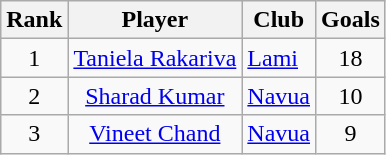<table class="wikitable" style="text-align:center">
<tr>
<th>Rank</th>
<th>Player</th>
<th>Club</th>
<th>Goals</th>
</tr>
<tr>
<td rowspan="1">1</td>
<td align=left> <a href='#'>Taniela Rakariva</a></td>
<td align="left"><a href='#'>Lami</a></td>
<td rowspan="1">18</td>
</tr>
<tr>
<td rowspan="1">2</td>
<td aline=left> <a href='#'>Sharad Kumar</a></td>
<td align="left"><a href='#'>Navua</a></td>
<td rowspan="1">10</td>
</tr>
<tr>
<td rowspan="1">3</td>
<td aline=left> <a href='#'>Vineet Chand</a></td>
<td align="left"><a href='#'>Navua</a></td>
<td rowspan="1">9</td>
</tr>
</table>
